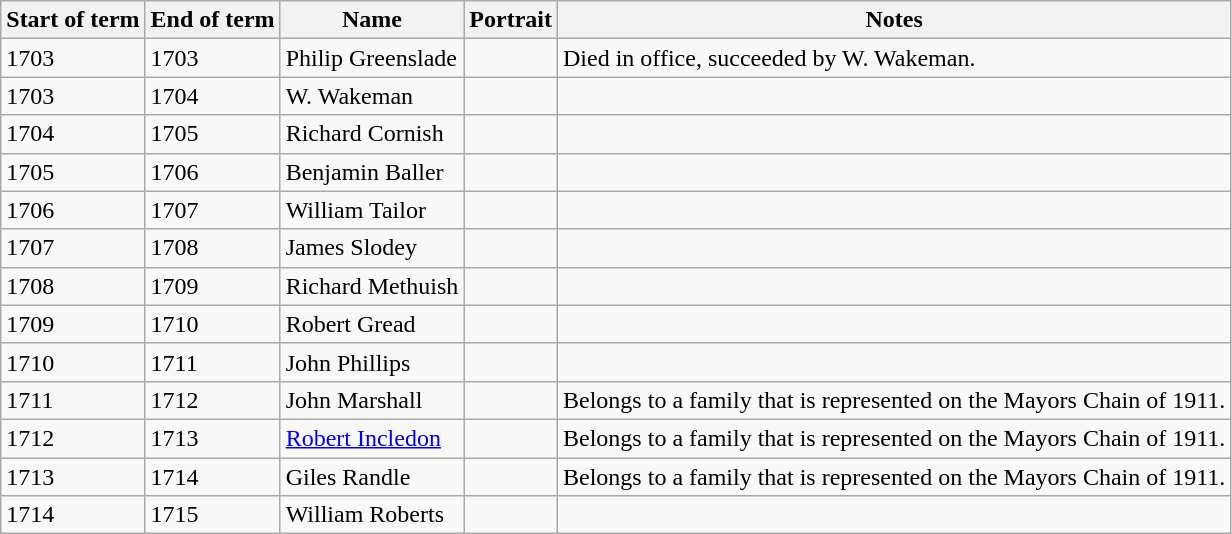<table class="wikitable mw-collapsible mw-collapsed">
<tr>
<th>Start of term</th>
<th>End of term</th>
<th>Name</th>
<th>Portrait</th>
<th>Notes</th>
</tr>
<tr>
<td>1703</td>
<td>1703</td>
<td>Philip Greenslade</td>
<td></td>
<td>Died in office, succeeded by W. Wakeman.</td>
</tr>
<tr>
<td>1703</td>
<td>1704</td>
<td>W. Wakeman</td>
<td></td>
<td></td>
</tr>
<tr>
<td>1704</td>
<td>1705</td>
<td>Richard Cornish</td>
<td></td>
<td></td>
</tr>
<tr>
<td>1705</td>
<td>1706</td>
<td>Benjamin Baller</td>
<td></td>
<td></td>
</tr>
<tr>
<td>1706</td>
<td>1707</td>
<td>William Tailor</td>
<td></td>
<td></td>
</tr>
<tr>
<td>1707</td>
<td>1708</td>
<td>James Slodey</td>
<td></td>
<td></td>
</tr>
<tr>
<td>1708</td>
<td>1709</td>
<td>Richard Methuish</td>
<td></td>
<td></td>
</tr>
<tr>
<td>1709</td>
<td>1710</td>
<td>Robert Gread</td>
<td></td>
<td></td>
</tr>
<tr>
<td>1710</td>
<td>1711</td>
<td>John Phillips</td>
<td></td>
<td></td>
</tr>
<tr>
<td>1711</td>
<td>1712</td>
<td>John Marshall</td>
<td></td>
<td>Belongs to a family that is represented on the Mayors Chain of 1911.</td>
</tr>
<tr>
<td>1712</td>
<td>1713</td>
<td><a href='#'>Robert Incledon</a></td>
<td></td>
<td>Belongs to a family that is represented on the Mayors Chain of 1911.</td>
</tr>
<tr>
<td>1713</td>
<td>1714</td>
<td>Giles Randle</td>
<td></td>
<td>Belongs to a family that is represented on the Mayors Chain of 1911.</td>
</tr>
<tr>
<td>1714</td>
<td>1715</td>
<td>William Roberts</td>
<td></td>
<td></td>
</tr>
</table>
